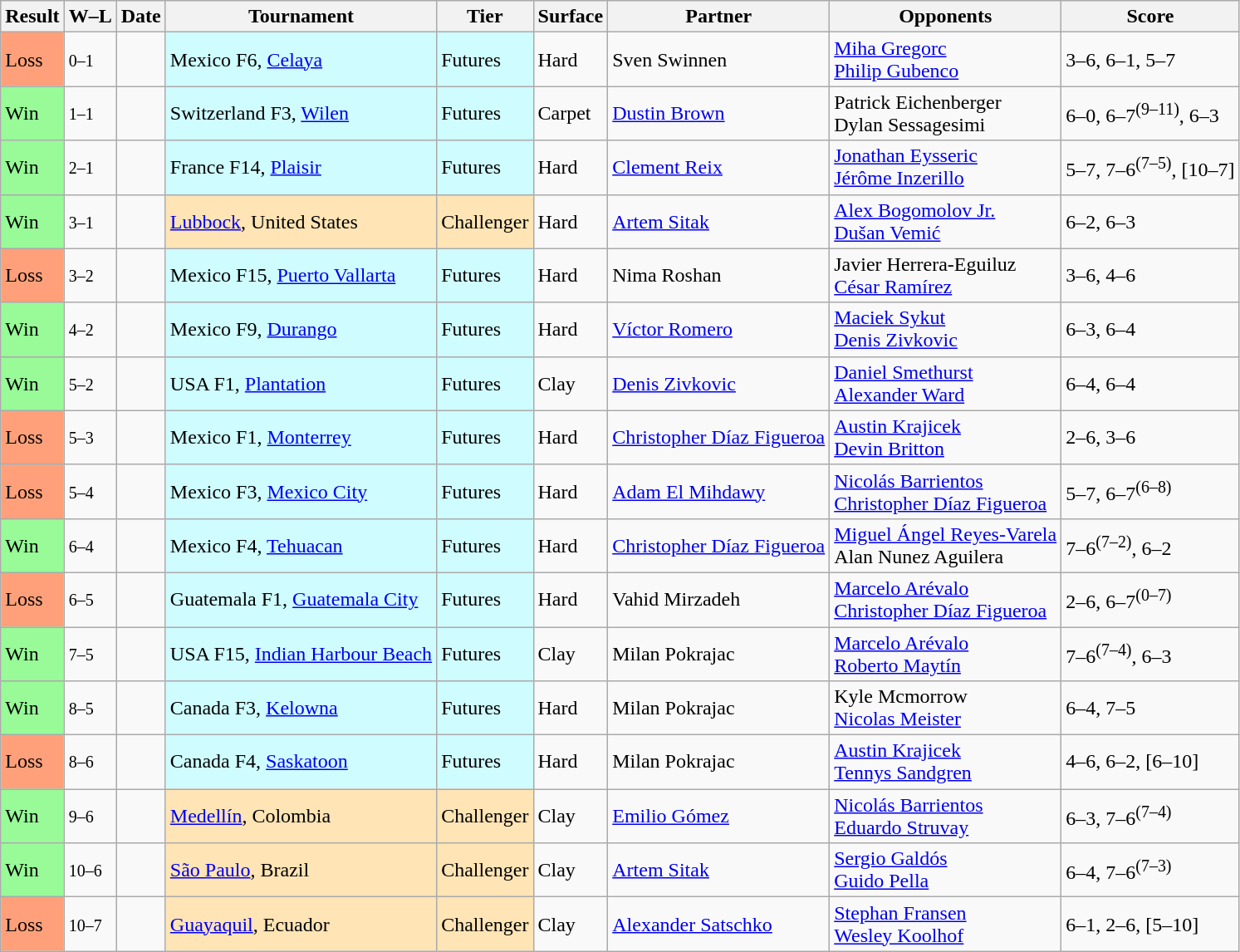<table class="sortable wikitable">
<tr>
<th>Result</th>
<th class="unsortable">W–L</th>
<th>Date</th>
<th>Tournament</th>
<th>Tier</th>
<th>Surface</th>
<th>Partner</th>
<th>Opponents</th>
<th class="unsortable">Score</th>
</tr>
<tr>
<td bgcolor=FFA07A>Loss</td>
<td><small>0–1</small></td>
<td></td>
<td style="background:#cffcff;">Mexico F6, <a href='#'>Celaya</a></td>
<td style="background:#cffcff;">Futures</td>
<td>Hard</td>
<td> Sven Swinnen</td>
<td> <a href='#'>Miha Gregorc</a> <br> <a href='#'>Philip Gubenco</a></td>
<td>3–6, 6–1, 5–7</td>
</tr>
<tr>
<td bgcolor=98FB98>Win</td>
<td><small>1–1</small></td>
<td></td>
<td style="background:#cffcff;">Switzerland F3, <a href='#'>Wilen</a></td>
<td style="background:#cffcff;">Futures</td>
<td>Carpet</td>
<td> <a href='#'>Dustin Brown</a></td>
<td> Patrick Eichenberger <br> Dylan Sessagesimi</td>
<td>6–0, 6–7<sup>(9–11)</sup>, 6–3</td>
</tr>
<tr>
<td bgcolor=98FB98>Win</td>
<td><small>2–1</small></td>
<td></td>
<td style="background:#cffcff;">France F14, <a href='#'>Plaisir</a></td>
<td style="background:#cffcff;">Futures</td>
<td>Hard</td>
<td> <a href='#'>Clement Reix</a></td>
<td> <a href='#'>Jonathan Eysseric</a> <br> <a href='#'>Jérôme Inzerillo</a></td>
<td>5–7, 7–6<sup>(7–5)</sup>, [10–7]</td>
</tr>
<tr>
<td bgcolor=98FB98>Win</td>
<td><small>3–1</small></td>
<td></td>
<td style="background:moccasin;"><a href='#'>Lubbock</a>, United States</td>
<td style="background:moccasin;">Challenger</td>
<td>Hard</td>
<td> <a href='#'>Artem Sitak</a></td>
<td> <a href='#'>Alex Bogomolov Jr.</a> <br> <a href='#'>Dušan Vemić</a></td>
<td>6–2, 6–3</td>
</tr>
<tr>
<td bgcolor=FFA07A>Loss</td>
<td><small>3–2</small></td>
<td></td>
<td style="background:#cffcff;">Mexico F15, <a href='#'>Puerto Vallarta</a></td>
<td style="background:#cffcff;">Futures</td>
<td>Hard</td>
<td> Nima Roshan</td>
<td> Javier Herrera-Eguiluz <br> <a href='#'>César Ramírez</a></td>
<td>3–6, 4–6</td>
</tr>
<tr>
<td bgcolor=98FB98>Win</td>
<td><small>4–2</small></td>
<td></td>
<td style="background:#cffcff;">Mexico F9, <a href='#'>Durango</a></td>
<td style="background:#cffcff;">Futures</td>
<td>Hard</td>
<td> <a href='#'>Víctor Romero</a></td>
<td> <a href='#'>Maciek Sykut</a> <br> <a href='#'>Denis Zivkovic</a></td>
<td>6–3, 6–4</td>
</tr>
<tr>
<td bgcolor=98FB98>Win</td>
<td><small>5–2</small></td>
<td></td>
<td style="background:#cffcff;">USA F1, <a href='#'>Plantation</a></td>
<td style="background:#cffcff;">Futures</td>
<td>Clay</td>
<td> <a href='#'>Denis Zivkovic</a></td>
<td> <a href='#'>Daniel Smethurst</a> <br> <a href='#'>Alexander Ward</a></td>
<td>6–4, 6–4</td>
</tr>
<tr>
<td bgcolor=FFA07A>Loss</td>
<td><small>5–3</small></td>
<td></td>
<td style="background:#cffcff;">Mexico F1, <a href='#'>Monterrey</a></td>
<td style="background:#cffcff;">Futures</td>
<td>Hard</td>
<td> <a href='#'>Christopher Díaz Figueroa</a></td>
<td> <a href='#'>Austin Krajicek</a> <br> <a href='#'>Devin Britton</a></td>
<td>2–6, 3–6</td>
</tr>
<tr>
<td bgcolor=FFA07A>Loss</td>
<td><small>5–4</small></td>
<td></td>
<td style="background:#cffcff;">Mexico F3, <a href='#'>Mexico City</a></td>
<td style="background:#cffcff;">Futures</td>
<td>Hard</td>
<td> <a href='#'>Adam El Mihdawy</a></td>
<td> <a href='#'>Nicolás Barrientos</a> <br> <a href='#'>Christopher Díaz Figueroa</a></td>
<td>5–7, 6–7<sup>(6–8)</sup></td>
</tr>
<tr>
<td bgcolor=98FB98>Win</td>
<td><small>6–4</small></td>
<td></td>
<td style="background:#cffcff;">Mexico F4, <a href='#'>Tehuacan</a></td>
<td style="background:#cffcff;">Futures</td>
<td>Hard</td>
<td> <a href='#'>Christopher Díaz Figueroa</a></td>
<td> <a href='#'>Miguel Ángel Reyes-Varela</a> <br> Alan Nunez Aguilera</td>
<td>7–6<sup>(7–2)</sup>, 6–2</td>
</tr>
<tr>
<td bgcolor=FFA07A>Loss</td>
<td><small>6–5</small></td>
<td></td>
<td style="background:#cffcff;">Guatemala F1, <a href='#'>Guatemala City</a></td>
<td style="background:#cffcff;">Futures</td>
<td>Hard</td>
<td> Vahid Mirzadeh</td>
<td> <a href='#'>Marcelo Arévalo</a> <br> <a href='#'>Christopher Díaz Figueroa</a></td>
<td>2–6, 6–7<sup>(0–7)</sup></td>
</tr>
<tr>
<td bgcolor=98FB98>Win</td>
<td><small>7–5</small></td>
<td></td>
<td style="background:#cffcff;">USA F15, <a href='#'>Indian Harbour Beach</a></td>
<td style="background:#cffcff;">Futures</td>
<td>Clay</td>
<td> Milan Pokrajac</td>
<td> <a href='#'>Marcelo Arévalo</a> <br> <a href='#'>Roberto Maytín</a></td>
<td>7–6<sup>(7–4)</sup>, 6–3</td>
</tr>
<tr>
<td bgcolor=98FB98>Win</td>
<td><small>8–5</small></td>
<td></td>
<td style="background:#cffcff;">Canada F3, <a href='#'>Kelowna</a></td>
<td style="background:#cffcff;">Futures</td>
<td>Hard</td>
<td> Milan Pokrajac</td>
<td> Kyle Mcmorrow <br> <a href='#'>Nicolas Meister</a></td>
<td>6–4, 7–5</td>
</tr>
<tr>
<td bgcolor=FFA07A>Loss</td>
<td><small>8–6</small></td>
<td></td>
<td style="background:#cffcff;">Canada F4, <a href='#'>Saskatoon</a></td>
<td style="background:#cffcff;">Futures</td>
<td>Hard</td>
<td> Milan Pokrajac</td>
<td> <a href='#'>Austin Krajicek</a> <br> <a href='#'>Tennys Sandgren</a></td>
<td>4–6, 6–2, [6–10]</td>
</tr>
<tr>
<td bgcolor=98FB98>Win</td>
<td><small>9–6</small></td>
<td></td>
<td style="background:moccasin;"><a href='#'>Medellín</a>, Colombia</td>
<td style="background:moccasin;">Challenger</td>
<td>Clay</td>
<td> <a href='#'>Emilio Gómez</a></td>
<td> <a href='#'>Nicolás Barrientos</a> <br> <a href='#'>Eduardo Struvay</a></td>
<td>6–3, 7–6<sup>(7–4)</sup></td>
</tr>
<tr>
<td bgcolor=98FB98>Win</td>
<td><small>10–6</small></td>
<td></td>
<td style="background:moccasin;"><a href='#'>São Paulo</a>, Brazil</td>
<td style="background:moccasin;">Challenger</td>
<td>Clay</td>
<td> <a href='#'>Artem Sitak</a></td>
<td> <a href='#'>Sergio Galdós</a> <br> <a href='#'>Guido Pella</a></td>
<td>6–4, 7–6<sup>(7–3)</sup></td>
</tr>
<tr>
<td bgcolor=FFA07A>Loss</td>
<td><small>10–7</small></td>
<td></td>
<td style="background:moccasin;"><a href='#'>Guayaquil</a>, Ecuador</td>
<td style="background:moccasin;">Challenger</td>
<td>Clay</td>
<td> <a href='#'>Alexander Satschko</a></td>
<td> <a href='#'>Stephan Fransen</a> <br> <a href='#'>Wesley Koolhof</a></td>
<td>6–1, 2–6, [5–10]</td>
</tr>
</table>
